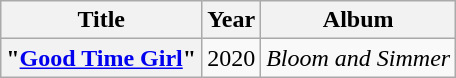<table class="wikitable plainrowheaders" style="text-align:center;">
<tr>
<th>Title</th>
<th>Year</th>
<th>Album</th>
</tr>
<tr>
<th scope="row">"<a href='#'>Good Time Girl</a>"</th>
<td>2020</td>
<td><em>Bloom and Simmer</em> </td>
</tr>
</table>
